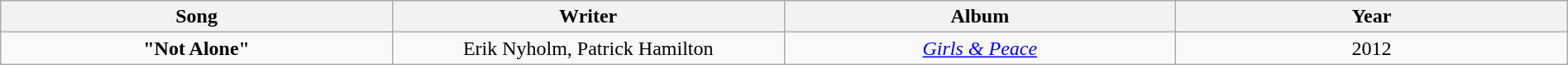<table class="wikitable" style="text-align:center; width:100%">
<tr>
<th style="width:25%">Song</th>
<th style="width:25%">Writer</th>
<th style="width:25%">Album</th>
<th style="width:25%">Year</th>
</tr>
<tr>
<td><strong>"Not Alone"</strong></td>
<td>Erik Nyholm, Patrick Hamilton</td>
<td><em><a href='#'>Girls & Peace</a></em></td>
<td>2012</td>
</tr>
</table>
